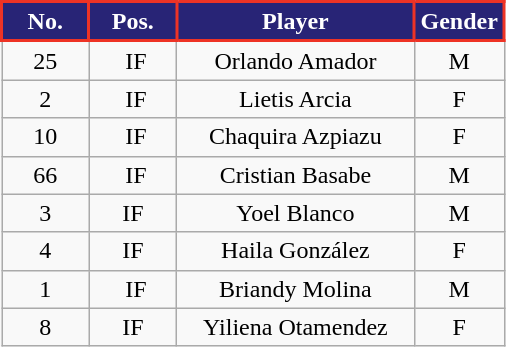<table class="wikitable" style="text-align: center;">
<tr>
<th style="background:#282476; color:#FFFFFF; border:2px solid #EE3325; width: 50px;">No.</th>
<th style="background:#282476; color:#FFFFFF; border:2px solid #EE3325; width: 50px;">Pos.</th>
<th style="background:#282476; color:#FFFFFF; border:2px solid #EE3325; width: 150px;">Player</th>
<th style="background:#282476; color:#FFFFFF; border:2px solid #EE3325; width: 50px;">Gender</th>
</tr>
<tr>
<td>25</td>
<td> IF</td>
<td>Orlando Amador</td>
<td>M</td>
</tr>
<tr>
<td>2</td>
<td> IF</td>
<td>Lietis Arcia</td>
<td>F</td>
</tr>
<tr>
<td>10</td>
<td> IF</td>
<td>Chaquira Azpiazu</td>
<td>F</td>
</tr>
<tr>
<td>66</td>
<td> IF</td>
<td>Cristian Basabe</td>
<td>M</td>
</tr>
<tr>
<td>3</td>
<td>IF</td>
<td>Yoel Blanco</td>
<td>M</td>
</tr>
<tr>
<td>4</td>
<td>IF</td>
<td>Haila González</td>
<td>F</td>
</tr>
<tr>
<td>1</td>
<td> IF</td>
<td>Briandy Molina</td>
<td>M</td>
</tr>
<tr>
<td>8</td>
<td>IF</td>
<td>Yiliena Otamendez</td>
<td>F</td>
</tr>
</table>
